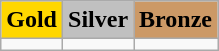<table class="wikitable">
<tr>
<td align=center bgcolor=gold> <strong>Gold</strong></td>
<td align=center bgcolor=silver> <strong>Silver</strong></td>
<td align=center bgcolor=cc9966> <strong>Bronze</strong></td>
</tr>
<tr>
<td></td>
<td></td>
<td></td>
</tr>
</table>
